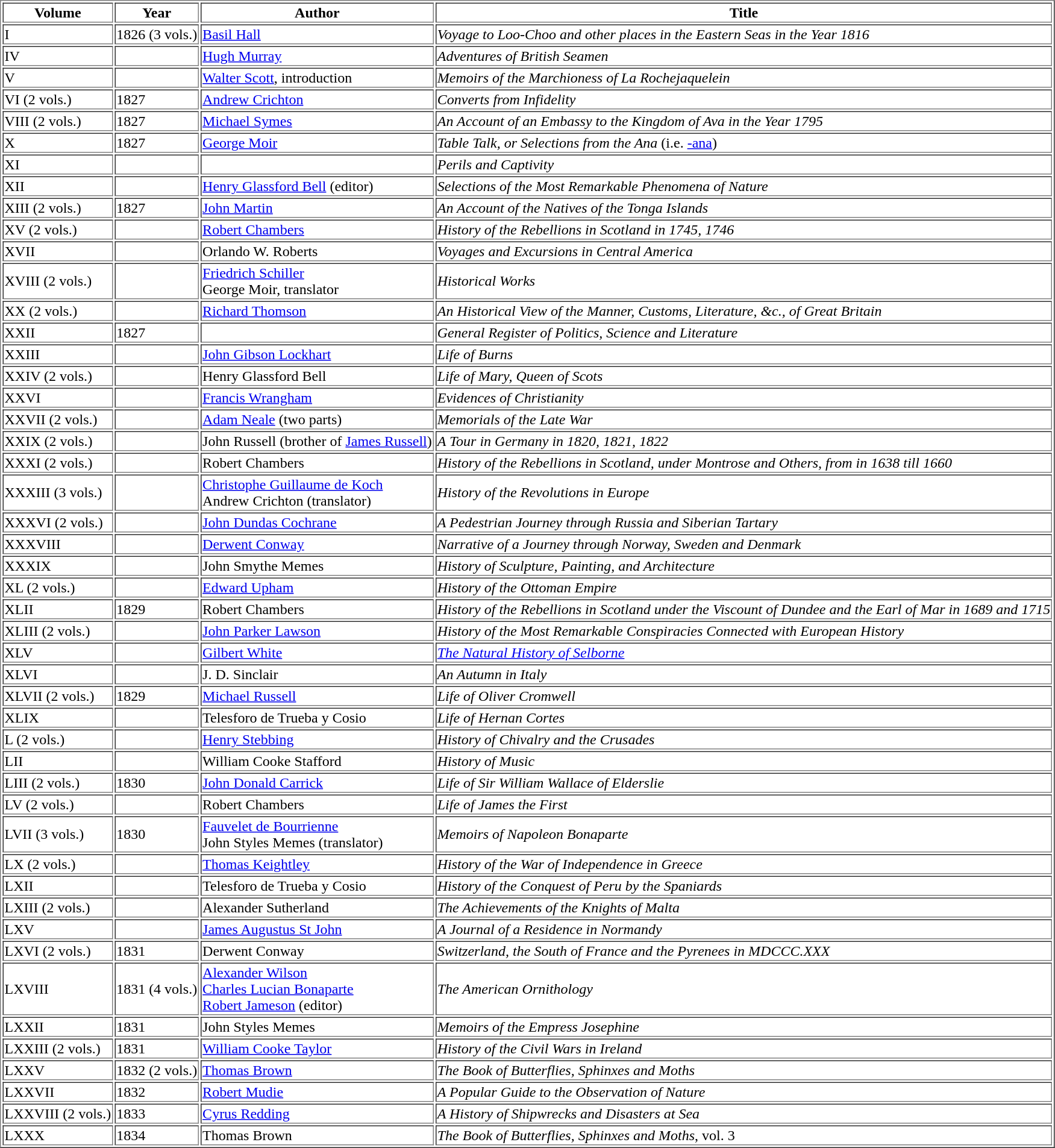<table border=1>
<tr>
<th>Volume</th>
<th>Year</th>
<th>Author</th>
<th>Title</th>
</tr>
<tr>
<td>I</td>
<td>1826 (3 vols.)</td>
<td><a href='#'>Basil Hall</a></td>
<td><em>Voyage to Loo-Choo and other places in the Eastern Seas in the Year 1816</em></td>
</tr>
<tr>
<td>IV</td>
<td></td>
<td><a href='#'>Hugh Murray</a></td>
<td><em>Adventures of British Seamen</em></td>
</tr>
<tr>
<td>V</td>
<td></td>
<td><a href='#'>Walter Scott</a>, introduction</td>
<td><em>Memoirs of the Marchioness of La Rochejaquelein</em></td>
</tr>
<tr>
<td>VI (2 vols.)</td>
<td>1827</td>
<td><a href='#'>Andrew Crichton</a></td>
<td><em>Converts from Infidelity</em></td>
</tr>
<tr>
<td>VIII (2 vols.)</td>
<td>1827</td>
<td><a href='#'>Michael Symes</a></td>
<td><em>An Account of an Embassy to the Kingdom of Ava in the Year 1795</em></td>
</tr>
<tr>
<td>X</td>
<td>1827</td>
<td><a href='#'>George Moir</a></td>
<td><em>Table Talk, or Selections from the Ana</em> (i.e. <a href='#'>-ana</a>)</td>
</tr>
<tr>
<td>XI</td>
<td></td>
<td></td>
<td><em>Perils and Captivity</em></td>
</tr>
<tr>
<td>XII</td>
<td></td>
<td><a href='#'>Henry Glassford Bell</a> (editor)</td>
<td><em>Selections of the Most Remarkable Phenomena of Nature</em></td>
</tr>
<tr>
<td>XIII (2 vols.)</td>
<td>1827</td>
<td><a href='#'>John Martin</a></td>
<td><em>An Account of the Natives of the Tonga Islands</em></td>
</tr>
<tr>
<td>XV (2 vols.)</td>
<td></td>
<td><a href='#'>Robert Chambers</a></td>
<td><em>History of the Rebellions in Scotland in 1745, 1746</em></td>
</tr>
<tr>
<td>XVII</td>
<td></td>
<td>Orlando W. Roberts</td>
<td><em>Voyages and Excursions in Central America</em></td>
</tr>
<tr>
<td>XVIII (2 vols.)</td>
<td></td>
<td><a href='#'>Friedrich Schiller</a><br>George Moir, translator</td>
<td><em>Historical Works</em></td>
</tr>
<tr>
<td>XX (2 vols.)</td>
<td></td>
<td><a href='#'>Richard Thomson</a></td>
<td><em>An Historical View of the Manner, Customs, Literature, &c., of Great Britain</em></td>
</tr>
<tr>
<td>XXII</td>
<td>1827</td>
<td></td>
<td><em>General Register of Politics, Science and Literature</em></td>
</tr>
<tr>
<td>XXIII</td>
<td></td>
<td><a href='#'>John Gibson Lockhart</a></td>
<td><em>Life of Burns</em></td>
</tr>
<tr>
<td>XXIV (2 vols.)</td>
<td></td>
<td>Henry Glassford Bell</td>
<td><em>Life of Mary, Queen of Scots</em></td>
</tr>
<tr>
<td>XXVI</td>
<td></td>
<td><a href='#'>Francis Wrangham</a></td>
<td><em>Evidences of Christianity</em></td>
</tr>
<tr>
<td>XXVII (2 vols.)</td>
<td></td>
<td><a href='#'>Adam Neale</a> (two parts)</td>
<td><em>Memorials of the Late War</em></td>
</tr>
<tr>
<td>XXIX (2 vols.)</td>
<td></td>
<td>John Russell (brother of <a href='#'>James Russell</a>)</td>
<td><em>A Tour in Germany in 1820, 1821, 1822</em></td>
</tr>
<tr>
<td>XXXI (2 vols.)</td>
<td></td>
<td>Robert Chambers</td>
<td><em>History of the Rebellions in Scotland, under Montrose and Others,  from in 1638 till 1660</em></td>
</tr>
<tr>
<td>XXXIII (3 vols.)</td>
<td></td>
<td><a href='#'>Christophe Guillaume de Koch</a><br>Andrew Crichton (translator)</td>
<td><em>History of the Revolutions in Europe</em></td>
</tr>
<tr>
<td>XXXVI (2 vols.)</td>
<td></td>
<td><a href='#'>John Dundas Cochrane</a></td>
<td><em>A Pedestrian Journey through Russia and Siberian Tartary</em></td>
</tr>
<tr>
<td>XXXVIII</td>
<td></td>
<td><a href='#'>Derwent Conway</a></td>
<td><em>Narrative of a Journey through Norway, Sweden and Denmark</em></td>
</tr>
<tr>
<td>XXXIX</td>
<td></td>
<td>John Smythe Memes</td>
<td><em>History of Sculpture, Painting, and Architecture</em></td>
</tr>
<tr>
<td>XL (2 vols.)</td>
<td></td>
<td><a href='#'>Edward Upham</a></td>
<td><em>History of the Ottoman Empire</em></td>
</tr>
<tr>
<td>XLII</td>
<td>1829</td>
<td>Robert Chambers</td>
<td><em>History of the Rebellions in Scotland under the Viscount of Dundee and the Earl of Mar in 1689 and 1715</em></td>
</tr>
<tr>
<td>XLIII (2 vols.)</td>
<td></td>
<td><a href='#'>John Parker Lawson</a></td>
<td><em>History of the Most Remarkable Conspiracies Connected with European History</em></td>
</tr>
<tr>
<td>XLV</td>
<td></td>
<td><a href='#'>Gilbert White</a></td>
<td><em><a href='#'>The Natural History of Selborne</a></em></td>
</tr>
<tr>
<td>XLVI</td>
<td></td>
<td>J. D. Sinclair</td>
<td><em>An Autumn in Italy</em></td>
</tr>
<tr>
<td>XLVII (2 vols.)</td>
<td>1829</td>
<td><a href='#'>Michael Russell</a></td>
<td><em>Life of Oliver Cromwell</em></td>
</tr>
<tr>
<td>XLIX</td>
<td></td>
<td>Telesforo de Trueba y Cosio</td>
<td><em>Life of Hernan Cortes</em></td>
</tr>
<tr>
<td>L (2 vols.)</td>
<td></td>
<td><a href='#'>Henry Stebbing</a></td>
<td><em>History of Chivalry and the Crusades</em></td>
</tr>
<tr>
<td>LII</td>
<td></td>
<td>William Cooke Stafford</td>
<td><em>History of Music</em></td>
</tr>
<tr>
<td>LIII (2 vols.)</td>
<td>1830</td>
<td><a href='#'>John Donald Carrick</a></td>
<td><em>Life of Sir William Wallace of Elderslie</em></td>
</tr>
<tr>
<td>LV (2 vols.)</td>
<td></td>
<td>Robert Chambers</td>
<td><em>Life of James the First</em></td>
</tr>
<tr>
<td>LVII (3 vols.)</td>
<td>1830</td>
<td><a href='#'>Fauvelet de Bourrienne</a><br>John Styles Memes (translator)</td>
<td><em>Memoirs of Napoleon Bonaparte</em></td>
</tr>
<tr>
<td>LX (2 vols.)</td>
<td></td>
<td><a href='#'>Thomas Keightley</a></td>
<td><em>History of the War of Independence in Greece</em></td>
</tr>
<tr>
<td>LXII</td>
<td></td>
<td>Telesforo de Trueba y Cosio</td>
<td><em>History of the Conquest of Peru by the Spaniards</em></td>
</tr>
<tr>
<td>LXIII (2 vols.)</td>
<td></td>
<td>Alexander Sutherland</td>
<td><em>The Achievements of the Knights of Malta</em></td>
</tr>
<tr>
<td>LXV</td>
<td></td>
<td><a href='#'>James Augustus St John</a></td>
<td><em>A Journal of a Residence in Normandy</em></td>
</tr>
<tr>
<td>LXVI (2 vols.)</td>
<td>1831</td>
<td>Derwent Conway</td>
<td><em>Switzerland, the South of France and the Pyrenees in MDCCC.XXX</em></td>
</tr>
<tr>
<td>LXVIII</td>
<td>1831 (4 vols.)</td>
<td><a href='#'>Alexander Wilson</a><br><a href='#'>Charles Lucian Bonaparte</a><br><a href='#'>Robert Jameson</a> (editor)</td>
<td><em>The American Ornithology</em></td>
</tr>
<tr>
<td>LXXII</td>
<td>1831</td>
<td>John Styles Memes</td>
<td><em>Memoirs of the Empress Josephine</em></td>
</tr>
<tr>
<td>LXXIII (2 vols.)</td>
<td>1831</td>
<td><a href='#'>William Cooke Taylor</a></td>
<td><em>History of the Civil Wars in Ireland</em></td>
</tr>
<tr>
<td>LXXV</td>
<td>1832 (2 vols.)</td>
<td><a href='#'>Thomas Brown</a></td>
<td><em>The Book of Butterflies, Sphinxes and Moths</em></td>
</tr>
<tr>
<td>LXXVII</td>
<td>1832</td>
<td><a href='#'>Robert Mudie</a></td>
<td><em>A Popular Guide to the Observation of Nature</em></td>
</tr>
<tr>
<td>LXXVIII (2 vols.)</td>
<td>1833</td>
<td><a href='#'>Cyrus Redding</a></td>
<td><em>A History of Shipwrecks and Disasters at Sea</em></td>
</tr>
<tr>
<td>LXXX</td>
<td>1834</td>
<td>Thomas Brown</td>
<td><em>The Book of Butterflies, Sphinxes and Moths</em>, vol. 3</td>
</tr>
</table>
